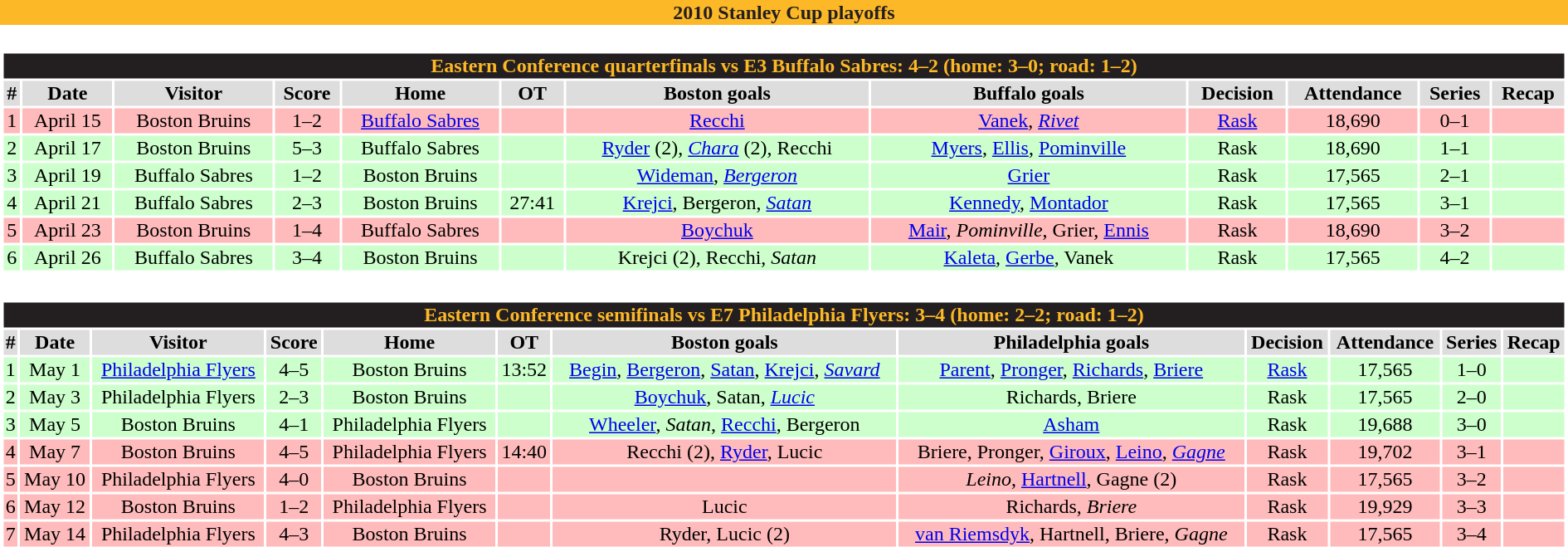<table class="toccolours" style="width:100%; clear:both; margin:1.5em auto; text-align:center;">
<tr>
<th colspan=12 style="background:#FDB827; color:#231F20">2010 Stanley Cup playoffs</th>
</tr>
<tr>
<td colspan=12><br><table class="toccolours collapsible collapsed" style="width:100%;">
<tr>
<th colspan=12 style="background:#231F20; color:#FDB827">Eastern Conference quarterfinals vs E3 Buffalo Sabres: 4–2 (home: 3–0; road: 1–2)</th>
</tr>
<tr style="background:#ddd;">
<td><strong>#</strong></td>
<td><strong>Date</strong></td>
<td><strong>Visitor</strong></td>
<td><strong>Score</strong></td>
<td><strong>Home</strong></td>
<td><strong>OT</strong></td>
<td><strong>Boston goals</strong></td>
<td><strong>Buffalo goals</strong></td>
<td><strong>Decision</strong></td>
<td><strong>Attendance</strong></td>
<td><strong>Series</strong></td>
<td><strong>Recap</strong></td>
</tr>
<tr style="background:#fbb;">
<td>1</td>
<td>April 15</td>
<td>Boston Bruins</td>
<td>1–2</td>
<td><a href='#'>Buffalo Sabres</a></td>
<td></td>
<td><a href='#'>Recchi</a></td>
<td><a href='#'>Vanek</a>, <em><a href='#'>Rivet</a></em></td>
<td><a href='#'>Rask</a></td>
<td>18,690</td>
<td>0–1</td>
<td></td>
</tr>
<tr style="background:#cfc;">
<td>2</td>
<td>April 17</td>
<td>Boston Bruins</td>
<td>5–3</td>
<td>Buffalo Sabres</td>
<td></td>
<td><a href='#'>Ryder</a> (2), <em><a href='#'>Chara</a></em> (2), Recchi</td>
<td><a href='#'>Myers</a>, <a href='#'>Ellis</a>, <a href='#'>Pominville</a></td>
<td>Rask</td>
<td>18,690</td>
<td>1–1</td>
<td></td>
</tr>
<tr style="background:#cfc;">
<td>3</td>
<td>April 19</td>
<td>Buffalo Sabres</td>
<td>1–2</td>
<td>Boston Bruins</td>
<td></td>
<td><a href='#'>Wideman</a>, <em><a href='#'>Bergeron</a></em></td>
<td><a href='#'>Grier</a></td>
<td>Rask</td>
<td>17,565</td>
<td>2–1</td>
<td></td>
</tr>
<tr style="background:#cfc;">
<td>4</td>
<td>April 21</td>
<td>Buffalo Sabres</td>
<td>2–3</td>
<td>Boston Bruins</td>
<td>27:41</td>
<td><a href='#'>Krejci</a>, Bergeron, <em><a href='#'>Satan</a></em></td>
<td><a href='#'>Kennedy</a>, <a href='#'>Montador</a></td>
<td>Rask</td>
<td>17,565</td>
<td>3–1</td>
<td></td>
</tr>
<tr style="background:#fbb;">
<td>5</td>
<td>April 23</td>
<td>Boston Bruins</td>
<td>1–4</td>
<td>Buffalo Sabres</td>
<td></td>
<td><a href='#'>Boychuk</a></td>
<td><a href='#'>Mair</a>, <em>Pominville</em>, Grier, <a href='#'>Ennis</a></td>
<td>Rask</td>
<td>18,690</td>
<td>3–2</td>
<td></td>
</tr>
<tr style="background:#cfc;">
<td>6</td>
<td>April 26</td>
<td>Buffalo Sabres</td>
<td>3–4</td>
<td>Boston Bruins</td>
<td></td>
<td>Krejci (2), Recchi, <em>Satan</em></td>
<td><a href='#'>Kaleta</a>, <a href='#'>Gerbe</a>, Vanek</td>
<td>Rask</td>
<td>17,565</td>
<td>4–2</td>
<td></td>
</tr>
</table>
</td>
</tr>
<tr>
<td colspan=12><br><table class="toccolours collapsible collapsed" style="width:100%;">
<tr>
<th colspan=12 style="background:#231F20; color:#FDB827">Eastern Conference semifinals vs E7 Philadelphia Flyers: 3–4 (home: 2–2; road: 1–2)</th>
</tr>
<tr style="background:#ddd;">
<td><strong>#</strong></td>
<td><strong>Date</strong></td>
<td><strong>Visitor</strong></td>
<td><strong>Score</strong></td>
<td><strong>Home</strong></td>
<td><strong>OT</strong></td>
<td><strong>Boston goals</strong></td>
<td><strong>Philadelphia goals</strong></td>
<td><strong>Decision</strong></td>
<td><strong>Attendance</strong></td>
<td><strong>Series</strong></td>
<td><strong>Recap</strong></td>
</tr>
<tr style="background:#cfc;">
<td>1</td>
<td>May 1</td>
<td><a href='#'>Philadelphia Flyers</a></td>
<td>4–5</td>
<td>Boston Bruins</td>
<td>13:52</td>
<td><a href='#'>Begin</a>, <a href='#'>Bergeron</a>, <a href='#'>Satan</a>, <a href='#'>Krejci</a>, <em><a href='#'>Savard</a></em></td>
<td><a href='#'>Parent</a>, <a href='#'>Pronger</a>, <a href='#'>Richards</a>, <a href='#'>Briere</a></td>
<td><a href='#'>Rask</a></td>
<td>17,565</td>
<td>1–0</td>
<td></td>
</tr>
<tr style="background:#cfc;">
<td>2</td>
<td>May  3</td>
<td>Philadelphia Flyers</td>
<td>2–3</td>
<td>Boston Bruins</td>
<td></td>
<td><a href='#'>Boychuk</a>, Satan, <em><a href='#'>Lucic</a></em></td>
<td>Richards, Briere</td>
<td>Rask</td>
<td>17,565</td>
<td>2–0</td>
<td></td>
</tr>
<tr style="background:#cfc;">
<td>3</td>
<td>May  5</td>
<td>Boston Bruins</td>
<td>4–1</td>
<td>Philadelphia Flyers</td>
<td></td>
<td><a href='#'>Wheeler</a>, <em>Satan</em>, <a href='#'>Recchi</a>, Bergeron</td>
<td><a href='#'>Asham</a></td>
<td>Rask</td>
<td>19,688</td>
<td>3–0</td>
<td></td>
</tr>
<tr style="background:#fbb;">
<td>4</td>
<td>May  7</td>
<td>Boston Bruins</td>
<td>4–5</td>
<td>Philadelphia Flyers</td>
<td>14:40</td>
<td>Recchi (2), <a href='#'>Ryder</a>, Lucic</td>
<td>Briere, Pronger, <a href='#'>Giroux</a>, <a href='#'>Leino</a>, <em><a href='#'>Gagne</a></em></td>
<td>Rask</td>
<td>19,702</td>
<td>3–1</td>
<td></td>
</tr>
<tr style="background:#fbb;">
<td>5</td>
<td>May  10</td>
<td>Philadelphia Flyers</td>
<td>4–0</td>
<td>Boston Bruins</td>
<td></td>
<td></td>
<td><em>Leino</em>, <a href='#'>Hartnell</a>, Gagne (2)</td>
<td>Rask</td>
<td>17,565</td>
<td>3–2</td>
<td></td>
</tr>
<tr style="background:#fbb;">
<td>6</td>
<td>May  12</td>
<td>Boston Bruins</td>
<td>1–2</td>
<td>Philadelphia Flyers</td>
<td></td>
<td>Lucic</td>
<td>Richards, <em>Briere</em></td>
<td>Rask</td>
<td>19,929</td>
<td>3–3</td>
<td></td>
</tr>
<tr style="background:#fbb;">
<td>7</td>
<td>May  14</td>
<td>Philadelphia Flyers</td>
<td>4–3</td>
<td>Boston Bruins</td>
<td></td>
<td>Ryder, Lucic (2)</td>
<td><a href='#'>van Riemsdyk</a>, Hartnell, Briere, <em>Gagne</em></td>
<td>Rask</td>
<td>17,565</td>
<td>3–4</td>
<td></td>
</tr>
</table>
</td>
</tr>
</table>
